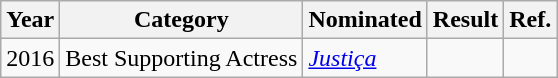<table class="wikitable">
<tr>
<th>Year</th>
<th>Category</th>
<th>Nominated</th>
<th>Result</th>
<th>Ref.</th>
</tr>
<tr>
<td>2016</td>
<td>Best Supporting Actress</td>
<td><em><a href='#'>Justiça</a></em></td>
<td></td>
<td></td>
</tr>
</table>
